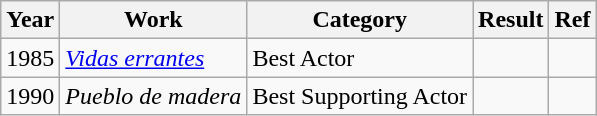<table class="wikitable">
<tr>
<th>Year</th>
<th>Work</th>
<th>Category</th>
<th>Result</th>
<th>Ref</th>
</tr>
<tr>
<td>1985</td>
<td><em><a href='#'>Vidas errantes</a></em></td>
<td>Best Actor</td>
<td></td>
<td></td>
</tr>
<tr>
<td>1990</td>
<td><em>Pueblo de madera</em></td>
<td>Best Supporting Actor</td>
<td></td>
<td></td>
</tr>
</table>
